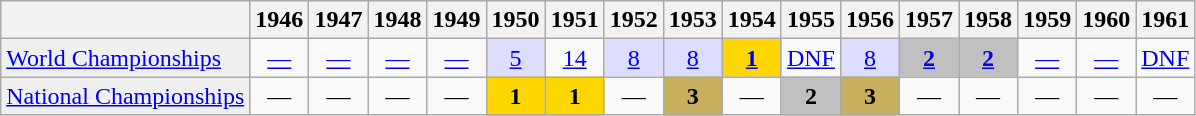<table class="wikitable plainrowheaders">
<tr>
<th scope="col"></th>
<th scope="col">1946</th>
<th scope="col">1947</th>
<th scope="col">1948</th>
<th scope="col">1949</th>
<th scope="col">1950</th>
<th scope="col">1951</th>
<th scope="col">1952</th>
<th scope="col">1953</th>
<th scope="col">1954</th>
<th scope="col">1955</th>
<th scope="col">1956</th>
<th scope="col">1957</th>
<th scope="col">1958</th>
<th scope="col">1959</th>
<th scope="col">1960</th>
<th scope="col">1961</th>
</tr>
<tr style="text-align:center;">
<td style="text-align:left; background:#efefef;"> <a href='#'>World Championships</a></td>
<td><a href='#'>—</a></td>
<td><a href='#'>—</a></td>
<td><a href='#'>—</a></td>
<td><a href='#'>—</a></td>
<td style="background:#ddddff;"><a href='#'>5</a></td>
<td><a href='#'>14</a></td>
<td style="background:#ddddff;"><a href='#'>8</a></td>
<td style="background:#ddddff;"><a href='#'>8</a></td>
<td style="background:gold;"><a href='#'><strong>1</strong></a></td>
<td><a href='#'>DNF</a></td>
<td style="background:#ddddff;"><a href='#'>8</a></td>
<td style="background:#C0C0C0;"><a href='#'><strong>2</strong></a></td>
<td style="background:#C0C0C0;"><a href='#'><strong>2</strong></a></td>
<td><a href='#'>—</a></td>
<td><a href='#'>—</a></td>
<td><a href='#'>DNF</a></td>
</tr>
<tr style="text-align:center;">
<td style="text-align:left; background:#efefef;"> <a href='#'>National Championships</a></td>
<td>—</td>
<td>—</td>
<td>—</td>
<td>—</td>
<td style="background:gold;"><strong>1</strong></td>
<td style="background:gold;"><strong>1</strong></td>
<td>—</td>
<td style="background:#C9AE5D;"><strong>3</strong></td>
<td>—</td>
<td style="background:#C0C0C0;"><strong>2</strong></td>
<td style="background:#C9AE5D;"><strong>3</strong></td>
<td>—</td>
<td>—</td>
<td>—</td>
<td>—</td>
<td>—</td>
</tr>
</table>
